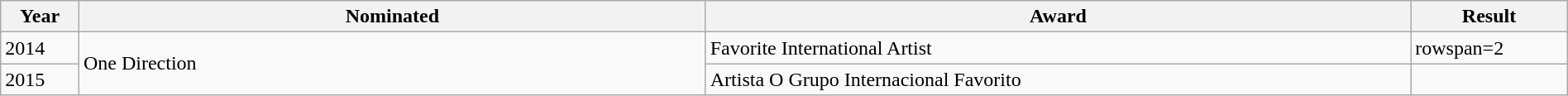<table class="wikitable" style="width:100%;">
<tr>
<th width=5%>Year</th>
<th style="width:40%;">Nominated</th>
<th style="width:45%;">Award</th>
<th style="width:10%;">Result</th>
</tr>
<tr>
<td>2014</td>
<td rowspan="2">One Direction</td>
<td>Favorite International Artist</td>
<td>rowspan=2 </td>
</tr>
<tr>
<td>2015</td>
<td>Artista O Grupo Internacional Favorito</td>
</tr>
</table>
